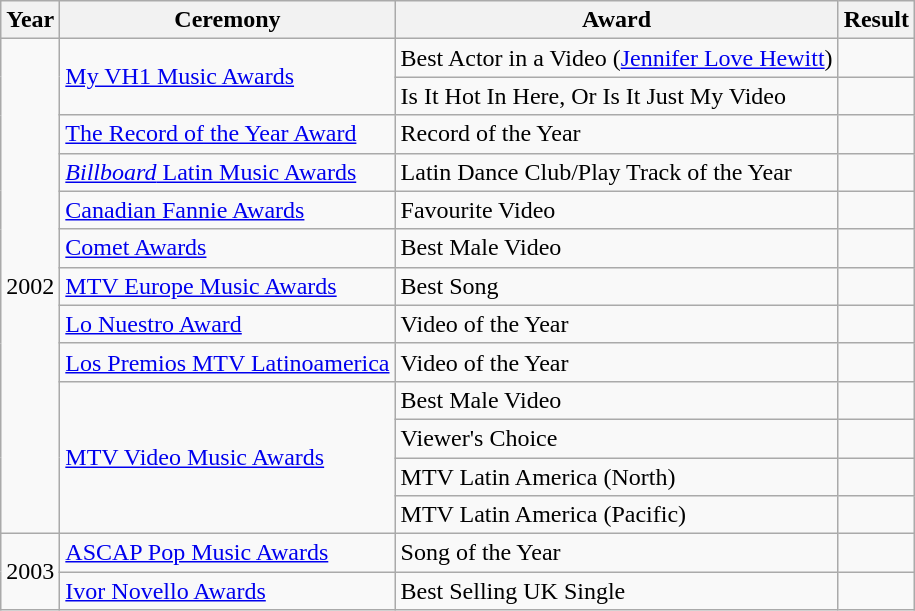<table class="wikitable plainrowheaders">
<tr>
<th>Year</th>
<th>Ceremony</th>
<th>Award</th>
<th>Result</th>
</tr>
<tr>
<td rowspan=13>2002</td>
<td rowspan=2><a href='#'>My VH1 Music Awards</a></td>
<td>Best Actor in a Video (<a href='#'>Jennifer Love Hewitt</a>)</td>
<td></td>
</tr>
<tr>
<td>Is It Hot In Here, Or Is It Just My Video</td>
<td></td>
</tr>
<tr>
<td><a href='#'>The Record of the Year Award</a></td>
<td>Record of the Year</td>
<td></td>
</tr>
<tr>
<td><a href='#'><em>Billboard</em> Latin Music Awards</a></td>
<td>Latin Dance Club/Play Track of the Year</td>
<td></td>
</tr>
<tr>
<td><a href='#'>Canadian Fannie Awards</a></td>
<td>Favourite Video</td>
<td></td>
</tr>
<tr>
<td><a href='#'>Comet Awards</a></td>
<td>Best Male Video</td>
<td></td>
</tr>
<tr>
<td><a href='#'>MTV Europe Music Awards</a></td>
<td>Best Song</td>
<td></td>
</tr>
<tr>
<td><a href='#'>Lo Nuestro Award</a></td>
<td>Video of the Year</td>
<td></td>
</tr>
<tr>
<td><a href='#'>Los Premios MTV Latinoamerica</a></td>
<td>Video of the Year</td>
<td></td>
</tr>
<tr>
<td rowspan=4><a href='#'>MTV Video Music Awards</a></td>
<td>Best Male Video</td>
<td></td>
</tr>
<tr>
<td>Viewer's Choice</td>
<td></td>
</tr>
<tr>
<td>MTV Latin America (North)</td>
<td></td>
</tr>
<tr>
<td>MTV Latin America (Pacific)</td>
<td></td>
</tr>
<tr>
<td rowspan="2">2003</td>
<td><a href='#'>ASCAP Pop Music Awards</a></td>
<td>Song of the Year</td>
<td></td>
</tr>
<tr>
<td><a href='#'>Ivor Novello Awards</a></td>
<td>Best Selling UK Single</td>
<td></td>
</tr>
</table>
